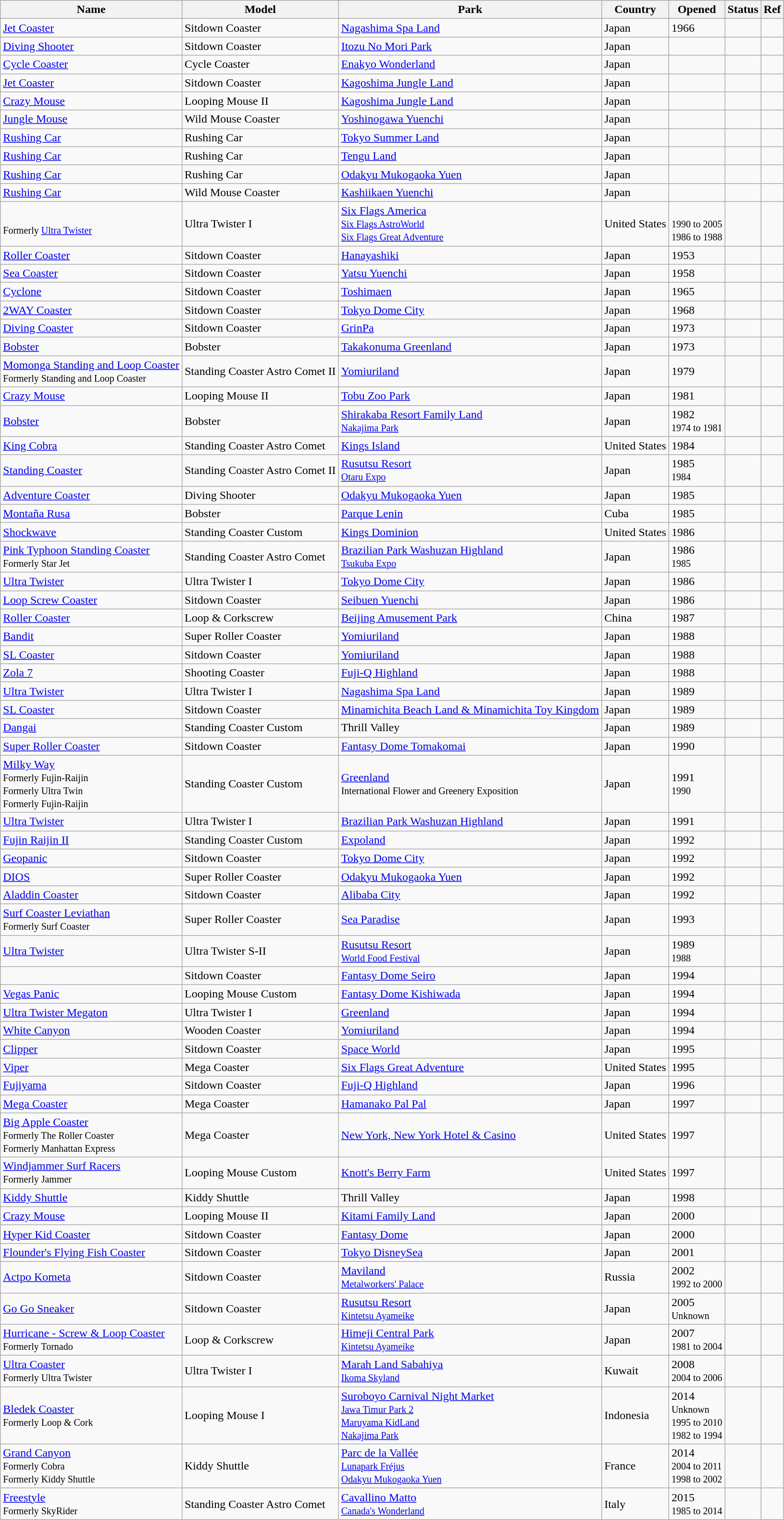<table class="wikitable sortable">
<tr>
<th>Name</th>
<th>Model</th>
<th>Park</th>
<th>Country</th>
<th>Opened</th>
<th>Status</th>
<th class="unsortable">Ref</th>
</tr>
<tr>
<td><a href='#'>Jet Coaster</a></td>
<td>Sitdown Coaster</td>
<td><a href='#'>Nagashima Spa Land</a></td>
<td> Japan</td>
<td>1966</td>
<td></td>
<td></td>
</tr>
<tr>
<td><a href='#'>Diving Shooter</a></td>
<td>Sitdown Coaster</td>
<td><a href='#'>Itozu No Mori Park</a></td>
<td> Japan</td>
<td></td>
<td></td>
<td></td>
</tr>
<tr>
<td><a href='#'>Cycle Coaster</a></td>
<td>Cycle Coaster</td>
<td><a href='#'>Enakyo Wonderland</a></td>
<td> Japan</td>
<td></td>
<td></td>
<td></td>
</tr>
<tr>
<td><a href='#'>Jet Coaster</a></td>
<td>Sitdown Coaster</td>
<td><a href='#'>Kagoshima Jungle Land</a></td>
<td> Japan</td>
<td></td>
<td></td>
<td></td>
</tr>
<tr>
<td><a href='#'>Crazy Mouse</a></td>
<td>Looping Mouse II</td>
<td><a href='#'>Kagoshima Jungle Land</a></td>
<td> Japan</td>
<td></td>
<td></td>
<td></td>
</tr>
<tr>
<td><a href='#'>Jungle Mouse</a></td>
<td>Wild Mouse Coaster</td>
<td><a href='#'>Yoshinogawa Yuenchi</a></td>
<td> Japan</td>
<td></td>
<td></td>
<td></td>
</tr>
<tr>
<td><a href='#'>Rushing Car</a></td>
<td>Rushing Car</td>
<td><a href='#'>Tokyo Summer Land</a></td>
<td> Japan</td>
<td></td>
<td></td>
<td></td>
</tr>
<tr>
<td><a href='#'>Rushing Car</a></td>
<td>Rushing Car</td>
<td><a href='#'>Tengu Land</a></td>
<td> Japan</td>
<td></td>
<td></td>
<td></td>
</tr>
<tr>
<td><a href='#'>Rushing Car</a></td>
<td>Rushing Car</td>
<td><a href='#'>Odakyu Mukogaoka Yuen</a></td>
<td> Japan</td>
<td></td>
<td></td>
<td></td>
</tr>
<tr>
<td><a href='#'>Rushing Car</a></td>
<td>Wild Mouse Coaster</td>
<td><a href='#'>Kashiikaen Yuenchi</a></td>
<td> Japan</td>
<td></td>
<td></td>
<td></td>
</tr>
<tr>
<td><br><small>Formerly <a href='#'>Ultra Twister</a></small></td>
<td>Ultra Twister I</td>
<td><a href='#'>Six Flags America</a><br><small><a href='#'>Six Flags AstroWorld</a><br><a href='#'>Six Flags Great Adventure</a></small></td>
<td> United States</td>
<td><br><small>1990 to 2005<br>1986 to 1988</small></td>
<td></td>
<td><br><br></td>
</tr>
<tr>
<td><a href='#'>Roller Coaster</a></td>
<td>Sitdown Coaster</td>
<td><a href='#'>Hanayashiki</a></td>
<td> Japan</td>
<td>1953</td>
<td></td>
<td></td>
</tr>
<tr>
<td><a href='#'>Sea Coaster</a></td>
<td>Sitdown Coaster</td>
<td><a href='#'>Yatsu Yuenchi</a></td>
<td> Japan</td>
<td>1958</td>
<td></td>
<td></td>
</tr>
<tr>
<td><a href='#'>Cyclone</a></td>
<td>Sitdown Coaster</td>
<td><a href='#'>Toshimaen</a></td>
<td> Japan</td>
<td>1965</td>
<td></td>
<td></td>
</tr>
<tr>
<td><a href='#'>2WAY Coaster</a></td>
<td>Sitdown Coaster</td>
<td><a href='#'>Tokyo Dome City</a></td>
<td> Japan</td>
<td>1968</td>
<td></td>
<td></td>
</tr>
<tr>
<td><a href='#'>Diving Coaster</a></td>
<td>Sitdown Coaster</td>
<td><a href='#'>GrinPa</a></td>
<td> Japan</td>
<td>1973</td>
<td></td>
<td></td>
</tr>
<tr>
<td><a href='#'>Bobster</a></td>
<td>Bobster</td>
<td><a href='#'>Takakonuma Greenland</a></td>
<td> Japan</td>
<td>1973</td>
<td></td>
<td></td>
</tr>
<tr>
<td><a href='#'>Momonga Standing and Loop Coaster</a><br><small>Formerly Standing and Loop Coaster</small></td>
<td>Standing Coaster Astro Comet II</td>
<td><a href='#'>Yomiuriland</a></td>
<td> Japan</td>
<td>1979</td>
<td></td>
<td></td>
</tr>
<tr>
<td><a href='#'>Crazy Mouse</a></td>
<td>Looping Mouse II</td>
<td><a href='#'>Tobu Zoo Park</a></td>
<td> Japan</td>
<td>1981</td>
<td></td>
<td></td>
</tr>
<tr>
<td><a href='#'>Bobster</a></td>
<td>Bobster</td>
<td><a href='#'>Shirakaba Resort Family Land</a> <br><small><a href='#'>Nakajima Park</a></small></td>
<td> Japan</td>
<td>1982<br><small>1974 to 1981</small></td>
<td></td>
<td><br></td>
</tr>
<tr>
<td><a href='#'>King Cobra</a></td>
<td>Standing Coaster Astro Comet</td>
<td><a href='#'>Kings Island</a></td>
<td> United States</td>
<td>1984</td>
<td></td>
<td></td>
</tr>
<tr>
<td><a href='#'>Standing Coaster</a></td>
<td>Standing Coaster Astro Comet II</td>
<td><a href='#'>Rusutsu Resort</a><br><small><a href='#'>Otaru Expo</a></small></td>
<td> Japan</td>
<td>1985<br><small>1984</small></td>
<td></td>
<td><br></td>
</tr>
<tr>
<td><a href='#'>Adventure Coaster</a></td>
<td>Diving Shooter</td>
<td><a href='#'>Odakyu Mukogaoka Yuen</a></td>
<td> Japan</td>
<td>1985</td>
<td></td>
<td></td>
</tr>
<tr>
<td><a href='#'>Montaña Rusa</a></td>
<td>Bobster</td>
<td><a href='#'>Parque Lenin</a></td>
<td> Cuba</td>
<td>1985</td>
<td></td>
<td></td>
</tr>
<tr>
<td><a href='#'>Shockwave</a></td>
<td>Standing Coaster Custom</td>
<td><a href='#'>Kings Dominion</a></td>
<td> United States</td>
<td>1986</td>
<td></td>
<td></td>
</tr>
<tr>
<td><a href='#'>Pink Typhoon Standing Coaster</a><br><small>Formerly Star Jet</small></td>
<td>Standing Coaster Astro Comet</td>
<td><a href='#'>Brazilian Park Washuzan Highland</a><br><small><a href='#'>Tsukuba Expo</a></small></td>
<td> Japan</td>
<td>1986<br><small>1985</small></td>
<td></td>
<td><br></td>
</tr>
<tr>
<td><a href='#'>Ultra Twister</a></td>
<td>Ultra Twister I</td>
<td><a href='#'>Tokyo Dome City</a></td>
<td> Japan</td>
<td>1986</td>
<td></td>
<td></td>
</tr>
<tr>
<td><a href='#'>Loop Screw Coaster</a></td>
<td>Sitdown Coaster</td>
<td><a href='#'>Seibuen Yuenchi</a></td>
<td> Japan</td>
<td>1986</td>
<td></td>
<td></td>
</tr>
<tr>
<td><a href='#'>Roller Coaster</a></td>
<td>Loop & Corkscrew</td>
<td><a href='#'>Beijing Amusement Park</a></td>
<td> China</td>
<td>1987</td>
<td></td>
<td></td>
</tr>
<tr>
<td><a href='#'>Bandit</a></td>
<td>Super Roller Coaster</td>
<td><a href='#'>Yomiuriland</a></td>
<td> Japan</td>
<td>1988</td>
<td></td>
<td></td>
</tr>
<tr>
<td><a href='#'>SL Coaster</a></td>
<td>Sitdown Coaster</td>
<td><a href='#'>Yomiuriland</a></td>
<td> Japan</td>
<td>1988</td>
<td></td>
<td></td>
</tr>
<tr>
<td><a href='#'>Zola 7</a></td>
<td>Shooting Coaster</td>
<td><a href='#'>Fuji-Q Highland</a></td>
<td> Japan</td>
<td>1988</td>
<td></td>
<td></td>
</tr>
<tr>
<td><a href='#'>Ultra Twister</a></td>
<td>Ultra Twister I</td>
<td><a href='#'>Nagashima Spa Land</a></td>
<td> Japan</td>
<td>1989</td>
<td></td>
<td></td>
</tr>
<tr>
<td><a href='#'>SL Coaster</a></td>
<td>Sitdown Coaster</td>
<td><a href='#'>Minamichita Beach Land & Minamichita Toy Kingdom</a></td>
<td> Japan</td>
<td>1989</td>
<td></td>
<td></td>
</tr>
<tr>
<td><a href='#'>Dangai</a></td>
<td>Standing Coaster Custom</td>
<td>Thrill Valley</td>
<td> Japan</td>
<td>1989</td>
<td></td>
<td></td>
</tr>
<tr>
<td><a href='#'>Super Roller Coaster</a></td>
<td>Sitdown Coaster</td>
<td><a href='#'>Fantasy Dome Tomakomai</a></td>
<td> Japan</td>
<td>1990</td>
<td></td>
<td></td>
</tr>
<tr>
<td><a href='#'>Milky Way</a><br><small>Formerly Fujin-Raijin<br>Formerly Ultra Twin<br>Formerly Fujin-Raijin</small></td>
<td>Standing Coaster Custom</td>
<td><a href='#'>Greenland</a><br><small>International Flower and Greenery Exposition</small></td>
<td> Japan</td>
<td>1991<br><small>1990</small></td>
<td></td>
<td></td>
</tr>
<tr>
<td><a href='#'>Ultra Twister</a></td>
<td>Ultra Twister I</td>
<td><a href='#'>Brazilian Park Washuzan Highland</a></td>
<td> Japan</td>
<td>1991</td>
<td></td>
<td></td>
</tr>
<tr>
<td><a href='#'>Fujin Raijin II</a></td>
<td>Standing Coaster Custom</td>
<td><a href='#'>Expoland</a></td>
<td> Japan</td>
<td>1992</td>
<td></td>
<td></td>
</tr>
<tr>
<td><a href='#'>Geopanic</a></td>
<td>Sitdown Coaster</td>
<td><a href='#'>Tokyo Dome City</a></td>
<td> Japan</td>
<td>1992</td>
<td></td>
<td></td>
</tr>
<tr>
<td><a href='#'>DIOS</a></td>
<td>Super Roller Coaster</td>
<td><a href='#'>Odakyu Mukogaoka Yuen</a></td>
<td> Japan</td>
<td>1992</td>
<td></td>
<td></td>
</tr>
<tr>
<td><a href='#'>Aladdin Coaster</a></td>
<td>Sitdown Coaster</td>
<td><a href='#'>Alibaba City</a></td>
<td> Japan</td>
<td>1992</td>
<td></td>
<td></td>
</tr>
<tr>
<td><a href='#'>Surf Coaster Leviathan</a><br><small>Formerly Surf Coaster</small></td>
<td>Super Roller Coaster</td>
<td><a href='#'>Sea Paradise</a></td>
<td> Japan</td>
<td>1993</td>
<td></td>
<td></td>
</tr>
<tr>
<td><a href='#'>Ultra Twister</a></td>
<td>Ultra Twister S-II</td>
<td><a href='#'>Rusutsu Resort</a><br><small><a href='#'>World Food Festival</a></small></td>
<td> Japan</td>
<td>1989<br><small>1988</small></td>
<td></td>
<td><br></td>
</tr>
<tr>
<td></td>
<td>Sitdown Coaster</td>
<td><a href='#'>Fantasy Dome Seiro</a></td>
<td> Japan</td>
<td>1994</td>
<td></td>
<td></td>
</tr>
<tr>
<td><a href='#'>Vegas Panic</a></td>
<td>Looping Mouse Custom</td>
<td><a href='#'>Fantasy Dome Kishiwada</a></td>
<td> Japan</td>
<td>1994</td>
<td></td>
<td></td>
</tr>
<tr>
<td><a href='#'>Ultra Twister Megaton</a></td>
<td>Ultra Twister I</td>
<td><a href='#'>Greenland</a></td>
<td> Japan</td>
<td>1994</td>
<td></td>
<td></td>
</tr>
<tr>
<td><a href='#'>White Canyon</a></td>
<td>Wooden Coaster</td>
<td><a href='#'>Yomiuriland</a></td>
<td> Japan</td>
<td>1994</td>
<td></td>
<td></td>
</tr>
<tr>
<td><a href='#'>Clipper</a></td>
<td>Sitdown Coaster</td>
<td><a href='#'>Space World</a></td>
<td> Japan</td>
<td>1995</td>
<td></td>
<td></td>
</tr>
<tr>
<td><a href='#'>Viper</a></td>
<td>Mega Coaster</td>
<td><a href='#'>Six Flags Great Adventure</a></td>
<td> United States</td>
<td>1995</td>
<td></td>
<td></td>
</tr>
<tr>
<td><a href='#'>Fujiyama</a></td>
<td>Sitdown Coaster</td>
<td><a href='#'>Fuji-Q Highland</a></td>
<td> Japan</td>
<td>1996</td>
<td></td>
<td></td>
</tr>
<tr>
<td><a href='#'>Mega Coaster</a></td>
<td>Mega Coaster</td>
<td><a href='#'>Hamanako Pal Pal</a></td>
<td> Japan</td>
<td>1997</td>
<td></td>
<td></td>
</tr>
<tr>
<td><a href='#'>Big Apple Coaster</a><br><small>Formerly The Roller Coaster<br>Formerly Manhattan Express</small></td>
<td>Mega Coaster</td>
<td><a href='#'>New York, New York Hotel & Casino</a></td>
<td> United States</td>
<td>1997</td>
<td></td>
<td></td>
</tr>
<tr>
<td><a href='#'>Windjammer Surf Racers</a><br><small>Formerly Jammer</small></td>
<td>Looping Mouse Custom</td>
<td><a href='#'>Knott's Berry Farm</a></td>
<td> United States</td>
<td>1997</td>
<td></td>
<td></td>
</tr>
<tr>
<td><a href='#'>Kiddy Shuttle</a></td>
<td>Kiddy Shuttle</td>
<td>Thrill Valley</td>
<td> Japan</td>
<td>1998</td>
<td></td>
<td></td>
</tr>
<tr>
<td><a href='#'>Crazy Mouse</a></td>
<td>Looping Mouse II</td>
<td><a href='#'>Kitami Family Land</a></td>
<td> Japan</td>
<td>2000</td>
<td></td>
<td></td>
</tr>
<tr>
<td><a href='#'>Hyper Kid Coaster</a></td>
<td>Sitdown Coaster</td>
<td><a href='#'>Fantasy Dome</a></td>
<td> Japan</td>
<td>2000</td>
<td></td>
<td></td>
</tr>
<tr>
<td><a href='#'>Flounder's Flying Fish Coaster</a></td>
<td>Sitdown Coaster</td>
<td><a href='#'>Tokyo DisneySea</a></td>
<td> Japan</td>
<td>2001</td>
<td></td>
<td></td>
</tr>
<tr>
<td><a href='#'>Actpo Kometa</a></td>
<td>Sitdown Coaster</td>
<td><a href='#'>Maviland</a><br><small><a href='#'>Metalworkers' Palace</a></small></td>
<td> Russia</td>
<td>2002<br><small>1992 to 2000</small></td>
<td></td>
<td><br></td>
</tr>
<tr>
<td><a href='#'>Go Go Sneaker</a></td>
<td>Sitdown Coaster</td>
<td><a href='#'>Rusutsu Resort</a><br><small><a href='#'>Kintetsu Ayameike</a></small></td>
<td> Japan</td>
<td>2005<br><small>Unknown</small></td>
<td></td>
<td><br></td>
</tr>
<tr>
<td><a href='#'>Hurricane - Screw & Loop Coaster</a><br><small>Formerly Tornado</small></td>
<td>Loop & Corkscrew</td>
<td><a href='#'>Himeji Central Park</a><br><small><a href='#'>Kintetsu Ayameike</a></small></td>
<td> Japan</td>
<td>2007<br><small>1981 to 2004</small></td>
<td></td>
<td><br></td>
</tr>
<tr>
<td><a href='#'>Ultra Coaster</a><br><small>Formerly Ultra Twister</small></td>
<td>Ultra Twister I</td>
<td><a href='#'>Marah Land Sabahiya</a><br><small><a href='#'>Ikoma Skyland</a></small></td>
<td> Kuwait</td>
<td>2008<br><small>2004 to 2006</small></td>
<td></td>
<td><br></td>
</tr>
<tr>
<td><a href='#'>Bledek Coaster</a><br><small>Formerly Loop & Cork</small></td>
<td>Looping Mouse I</td>
<td><a href='#'>Suroboyo Carnival Night Market</a><br><small><a href='#'>Jawa Timur Park 2</a><br><a href='#'>Maruyama KidLand</a><br><a href='#'>Nakajima Park</a></small></td>
<td> Indonesia</td>
<td>2014<br><small>Unknown<br>1995 to 2010<br>1982 to 1994</small></td>
<td></td>
<td><br><br><br></td>
</tr>
<tr>
<td><a href='#'>Grand Canyon</a><br><small>Formerly Cobra<br>Formerly Kiddy Shuttle</small></td>
<td>Kiddy Shuttle</td>
<td><a href='#'>Parc de la Vallée</a><br><small><a href='#'>Lunapark Fréjus</a><br><a href='#'>Odakyu Mukogaoka Yuen</a></small></td>
<td> France</td>
<td>2014<br><small>2004 to 2011<br>1998 to 2002</small></td>
<td></td>
<td><br><br></td>
</tr>
<tr>
<td><a href='#'>Freestyle</a><br><small>Formerly SkyRider</small></td>
<td>Standing Coaster Astro Comet</td>
<td><a href='#'>Cavallino Matto</a><br><small><a href='#'>Canada's Wonderland</a></small></td>
<td> Italy</td>
<td>2015<br><small>1985 to 2014</small></td>
<td></td>
<td><br></td>
</tr>
</table>
